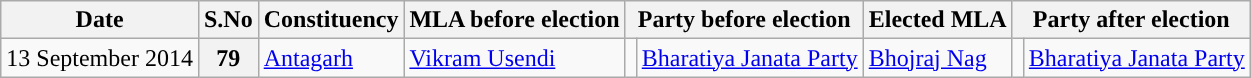<table class="wikitable sortable">
<tr>
<th>Date</th>
<th>S.No</th>
<th>Constituency</th>
<th>MLA before election</th>
<th colspan="2">Party before election</th>
<th>Elected MLA</th>
<th colspan="2">Party after election</th>
</tr>
<tr>
<td>13 September 2014</td>
<th>79</th>
<td><a href='#'>Antagarh</a></td>
<td><a href='#'>Vikram Usendi</a></td>
<td></td>
<td><a href='#'>Bharatiya Janata Party</a></td>
<td><a href='#'>Bhojraj Nag</a></td>
<td></td>
<td><a href='#'>Bharatiya Janata Party</a></td>
</tr>
</table>
